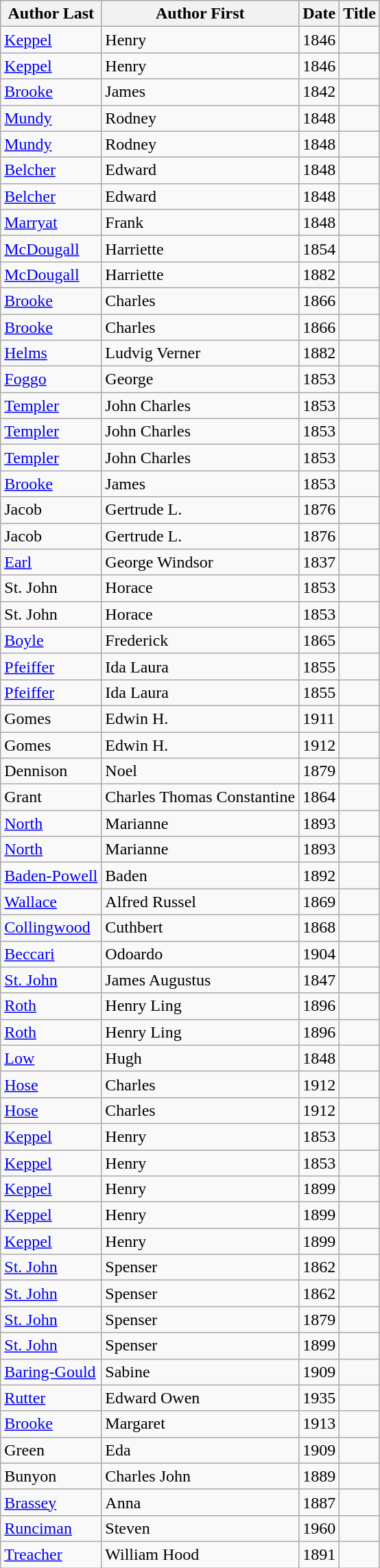<table class="wikitable sortable">
<tr>
<th>Author Last</th>
<th>Author First</th>
<th>Date</th>
<th>Title</th>
</tr>
<tr>
<td><a href='#'>Keppel</a></td>
<td>Henry</td>
<td>1846</td>
<td></td>
</tr>
<tr>
<td><a href='#'>Keppel</a></td>
<td>Henry</td>
<td>1846</td>
<td></td>
</tr>
<tr>
<td><a href='#'>Brooke</a></td>
<td>James</td>
<td>1842</td>
<td></td>
</tr>
<tr>
<td><a href='#'>Mundy</a></td>
<td>Rodney</td>
<td>1848</td>
<td></td>
</tr>
<tr>
<td><a href='#'>Mundy</a></td>
<td>Rodney</td>
<td>1848</td>
<td></td>
</tr>
<tr>
<td><a href='#'>Belcher</a></td>
<td>Edward</td>
<td>1848</td>
<td></td>
</tr>
<tr>
<td><a href='#'>Belcher</a></td>
<td>Edward</td>
<td>1848</td>
<td></td>
</tr>
<tr>
<td><a href='#'>Marryat</a></td>
<td>Frank</td>
<td>1848</td>
<td></td>
</tr>
<tr>
<td><a href='#'>McDougall</a></td>
<td>Harriette</td>
<td>1854</td>
<td></td>
</tr>
<tr>
<td><a href='#'>McDougall</a></td>
<td>Harriette</td>
<td>1882</td>
<td></td>
</tr>
<tr>
<td><a href='#'>Brooke</a></td>
<td>Charles</td>
<td>1866</td>
<td></td>
</tr>
<tr>
<td><a href='#'>Brooke</a></td>
<td>Charles</td>
<td>1866</td>
<td></td>
</tr>
<tr>
<td><a href='#'>Helms</a></td>
<td>Ludvig Verner</td>
<td>1882</td>
<td></td>
</tr>
<tr>
<td><a href='#'>Foggo</a></td>
<td>George</td>
<td>1853</td>
<td></td>
</tr>
<tr>
<td><a href='#'>Templer</a></td>
<td>John Charles</td>
<td>1853</td>
<td></td>
</tr>
<tr>
<td><a href='#'>Templer</a></td>
<td>John Charles</td>
<td>1853</td>
<td></td>
</tr>
<tr>
<td><a href='#'>Templer</a></td>
<td>John Charles</td>
<td>1853</td>
<td></td>
</tr>
<tr>
<td><a href='#'>Brooke</a></td>
<td>James</td>
<td>1853</td>
<td></td>
</tr>
<tr>
<td>Jacob</td>
<td>Gertrude L.</td>
<td>1876</td>
<td></td>
</tr>
<tr>
<td>Jacob</td>
<td>Gertrude L.</td>
<td>1876</td>
<td></td>
</tr>
<tr>
<td><a href='#'>Earl</a></td>
<td>George Windsor</td>
<td>1837</td>
<td></td>
</tr>
<tr>
<td>St. John</td>
<td>Horace</td>
<td>1853</td>
<td></td>
</tr>
<tr>
<td>St. John</td>
<td>Horace</td>
<td>1853</td>
<td></td>
</tr>
<tr>
<td><a href='#'>Boyle</a></td>
<td>Frederick</td>
<td>1865</td>
<td></td>
</tr>
<tr>
<td><a href='#'>Pfeiffer</a></td>
<td>Ida Laura</td>
<td>1855</td>
<td></td>
</tr>
<tr>
<td><a href='#'>Pfeiffer</a></td>
<td>Ida Laura</td>
<td>1855</td>
<td></td>
</tr>
<tr>
<td>Gomes</td>
<td>Edwin H.</td>
<td>1911</td>
<td></td>
</tr>
<tr>
<td>Gomes</td>
<td>Edwin H.</td>
<td>1912</td>
<td></td>
</tr>
<tr>
<td>Dennison</td>
<td>Noel</td>
<td>1879</td>
<td></td>
</tr>
<tr>
<td>Grant</td>
<td>Charles Thomas Constantine</td>
<td>1864</td>
<td></td>
</tr>
<tr>
<td><a href='#'>North</a></td>
<td>Marianne</td>
<td>1893</td>
<td></td>
</tr>
<tr>
<td><a href='#'>North</a></td>
<td>Marianne</td>
<td>1893</td>
<td></td>
</tr>
<tr>
<td><a href='#'>Baden-Powell</a></td>
<td>Baden</td>
<td>1892</td>
<td></td>
</tr>
<tr>
<td><a href='#'>Wallace</a></td>
<td>Alfred Russel</td>
<td>1869</td>
<td></td>
</tr>
<tr>
<td><a href='#'>Collingwood</a></td>
<td>Cuthbert</td>
<td>1868</td>
<td></td>
</tr>
<tr>
<td><a href='#'>Beccari</a></td>
<td>Odoardo</td>
<td>1904</td>
<td></td>
</tr>
<tr>
<td><a href='#'>St. John</a></td>
<td>James Augustus</td>
<td>1847</td>
<td></td>
</tr>
<tr>
<td><a href='#'>Roth</a></td>
<td>Henry Ling</td>
<td>1896</td>
<td></td>
</tr>
<tr>
<td><a href='#'>Roth</a></td>
<td>Henry Ling</td>
<td>1896</td>
<td></td>
</tr>
<tr>
<td><a href='#'>Low</a></td>
<td>Hugh</td>
<td>1848</td>
<td></td>
</tr>
<tr>
<td><a href='#'>Hose</a></td>
<td>Charles</td>
<td>1912</td>
<td></td>
</tr>
<tr>
<td><a href='#'>Hose</a></td>
<td>Charles</td>
<td>1912</td>
<td></td>
</tr>
<tr>
<td><a href='#'>Keppel</a></td>
<td>Henry</td>
<td>1853</td>
<td></td>
</tr>
<tr>
<td><a href='#'>Keppel</a></td>
<td>Henry</td>
<td>1853</td>
<td></td>
</tr>
<tr>
<td><a href='#'>Keppel</a></td>
<td>Henry</td>
<td>1899</td>
<td></td>
</tr>
<tr>
<td><a href='#'>Keppel</a></td>
<td>Henry</td>
<td>1899</td>
<td></td>
</tr>
<tr>
<td><a href='#'>Keppel</a></td>
<td>Henry</td>
<td>1899</td>
<td></td>
</tr>
<tr>
<td><a href='#'>St. John</a></td>
<td>Spenser</td>
<td>1862</td>
<td></td>
</tr>
<tr>
<td><a href='#'>St. John</a></td>
<td>Spenser</td>
<td>1862</td>
<td></td>
</tr>
<tr>
<td><a href='#'>St. John</a></td>
<td>Spenser</td>
<td>1879</td>
<td></td>
</tr>
<tr>
<td><a href='#'>St. John</a></td>
<td>Spenser</td>
<td>1899</td>
<td></td>
</tr>
<tr>
<td><a href='#'>Baring-Gould</a></td>
<td>Sabine</td>
<td>1909</td>
<td></td>
</tr>
<tr>
<td><a href='#'>Rutter</a></td>
<td>Edward Owen</td>
<td>1935</td>
<td></td>
</tr>
<tr>
<td><a href='#'>Brooke</a></td>
<td>Margaret</td>
<td>1913</td>
<td></td>
</tr>
<tr>
<td>Green</td>
<td>Eda</td>
<td>1909</td>
<td></td>
</tr>
<tr>
<td>Bunyon</td>
<td>Charles John</td>
<td>1889</td>
<td></td>
</tr>
<tr>
<td><a href='#'>Brassey</a></td>
<td>Anna</td>
<td>1887</td>
<td></td>
</tr>
<tr>
<td><a href='#'>Runciman</a></td>
<td>Steven</td>
<td>1960</td>
<td></td>
</tr>
<tr>
<td><a href='#'>Treacher</a></td>
<td>William Hood</td>
<td>1891</td>
<td></td>
</tr>
</table>
